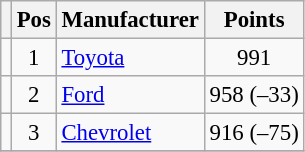<table class="wikitable" style="font-size: 95%">
<tr>
<th></th>
<th>Pos</th>
<th>Manufacturer</th>
<th>Points</th>
</tr>
<tr>
<td align="left"></td>
<td style="text-align:center;">1</td>
<td><a href='#'>Toyota</a></td>
<td style="text-align:center;">991</td>
</tr>
<tr>
<td align="left"></td>
<td style="text-align:center;">2</td>
<td><a href='#'>Ford</a></td>
<td style="text-align:center;">958 (–33)</td>
</tr>
<tr>
<td align="left"></td>
<td style="text-align:center;">3</td>
<td><a href='#'>Chevrolet</a></td>
<td style="text-align:center;">916 (–75)</td>
</tr>
<tr class="sortbottom">
</tr>
</table>
